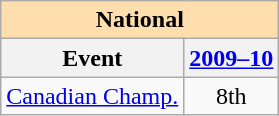<table class="wikitable" style="text-align:center">
<tr>
<th colspan="2" style="background:#ffdead; text-align:center;">National</th>
</tr>
<tr>
<th>Event</th>
<th><a href='#'>2009–10</a></th>
</tr>
<tr>
<td align=left><a href='#'>Canadian Champ.</a></td>
<td>8th</td>
</tr>
</table>
